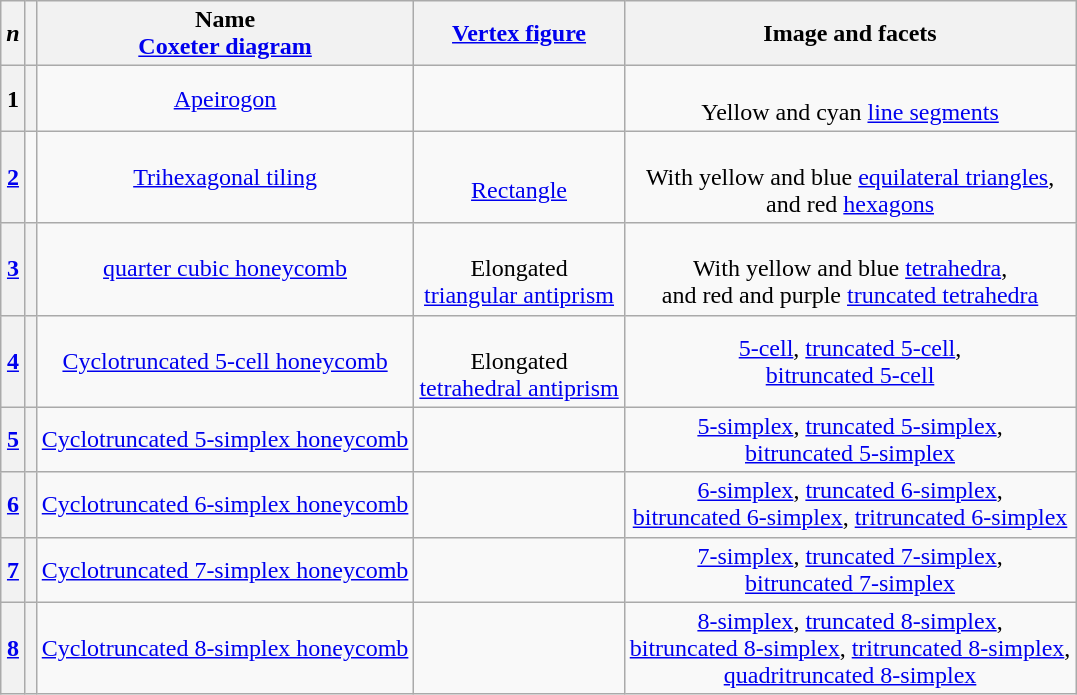<table class=wikitable>
<tr>
<th><em>n</em></th>
<th></th>
<th>Name<br><a href='#'>Coxeter diagram</a></th>
<th><a href='#'>Vertex figure</a></th>
<th>Image and facets</th>
</tr>
<tr align=center>
<th>1</th>
<th></th>
<td><a href='#'>Apeirogon</a><br></td>
<td></td>
<td><br>Yellow and cyan <a href='#'>line segments</a></td>
</tr>
<tr align=center>
<th><a href='#'>2</a></th>
<td></td>
<td><a href='#'>Trihexagonal tiling</a><br></td>
<td><br><a href='#'>Rectangle</a></td>
<td><br>With yellow and blue <a href='#'>equilateral triangles</a>,<br>and red <a href='#'>hexagons</a></td>
</tr>
<tr align=center>
<th><a href='#'>3</a></th>
<th></th>
<td><a href='#'>quarter cubic honeycomb</a><br></td>
<td><br>Elongated<br><a href='#'>triangular antiprism</a></td>
<td><br>With yellow and blue <a href='#'>tetrahedra</a>,<br>and red and purple <a href='#'>truncated tetrahedra</a></td>
</tr>
<tr align=center>
<th><a href='#'>4</a></th>
<th></th>
<td><a href='#'>Cyclotruncated 5-cell honeycomb</a><br></td>
<td><br>Elongated<br><a href='#'>tetrahedral antiprism</a></td>
<td><a href='#'>5-cell</a>, <a href='#'>truncated 5-cell</a>,<br><a href='#'>bitruncated 5-cell</a></td>
</tr>
<tr align=center>
<th><a href='#'>5</a></th>
<th></th>
<td><a href='#'>Cyclotruncated 5-simplex honeycomb</a><br></td>
<td></td>
<td><a href='#'>5-simplex</a>, <a href='#'>truncated 5-simplex</a>,<br><a href='#'>bitruncated 5-simplex</a></td>
</tr>
<tr align=center>
<th><a href='#'>6</a></th>
<th></th>
<td><a href='#'>Cyclotruncated 6-simplex honeycomb</a><br></td>
<td></td>
<td><a href='#'>6-simplex</a>, <a href='#'>truncated 6-simplex</a>,<br><a href='#'>bitruncated 6-simplex</a>, <a href='#'>tritruncated 6-simplex</a></td>
</tr>
<tr align=center>
<th><a href='#'>7</a></th>
<th></th>
<td><a href='#'>Cyclotruncated 7-simplex honeycomb</a><br></td>
<td></td>
<td><a href='#'>7-simplex</a>, <a href='#'>truncated 7-simplex</a>,<br><a href='#'>bitruncated 7-simplex</a></td>
</tr>
<tr align=center>
<th><a href='#'>8</a></th>
<th></th>
<td><a href='#'>Cyclotruncated 8-simplex honeycomb</a><br></td>
<td></td>
<td><a href='#'>8-simplex</a>, <a href='#'>truncated 8-simplex</a>,<br><a href='#'>bitruncated 8-simplex</a>, <a href='#'>tritruncated 8-simplex</a>,<br><a href='#'>quadritruncated 8-simplex</a></td>
</tr>
</table>
